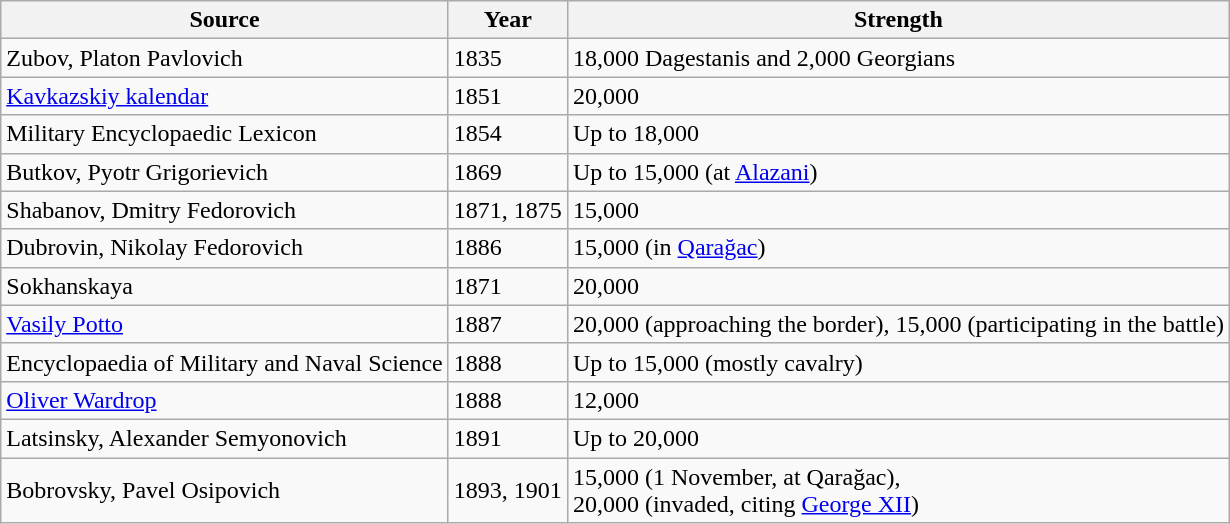<table class="wikitable">
<tr>
<th>Source</th>
<th>Year</th>
<th>Strength</th>
</tr>
<tr>
<td>Zubov, Platon Pavlovich</td>
<td>1835</td>
<td>18,000 Dagestanis and 2,000 Georgians</td>
</tr>
<tr>
<td><a href='#'>Kavkazskiy kalendar</a></td>
<td>1851</td>
<td>20,000</td>
</tr>
<tr>
<td>Military Encyclopaedic Lexicon</td>
<td>1854</td>
<td>Up to 18,000</td>
</tr>
<tr>
<td>Butkov, Pyotr Grigorievich</td>
<td>1869</td>
<td>Up to 15,000 (at <a href='#'>Alazani</a>)</td>
</tr>
<tr>
<td>Shabanov, Dmitry Fedorovich</td>
<td>1871, 1875</td>
<td>15,000</td>
</tr>
<tr>
<td>Dubrovin, Nikolay Fedorovich</td>
<td>1886</td>
<td>15,000 (in <a href='#'>Qarağac</a>)</td>
</tr>
<tr>
<td>Sokhanskaya</td>
<td>1871</td>
<td>20,000</td>
</tr>
<tr>
<td><a href='#'>Vasily Potto</a></td>
<td>1887</td>
<td>20,000 (approaching the border), 15,000 (participating in the battle)</td>
</tr>
<tr>
<td>Encyclopaedia of Military and Naval Science</td>
<td>1888</td>
<td>Up to 15,000 (mostly cavalry)</td>
</tr>
<tr>
<td><a href='#'>Oliver Wardrop</a></td>
<td>1888</td>
<td>12,000</td>
</tr>
<tr>
<td>Latsinsky, Alexander Semyonovich</td>
<td>1891</td>
<td>Up to 20,000</td>
</tr>
<tr>
<td>Bobrovsky, Pavel Osipovich</td>
<td>1893, 1901</td>
<td>15,000 (1 November, at Qarağac),<br>20,000 (invaded, citing <a href='#'>George XII</a>)</td>
</tr>
</table>
